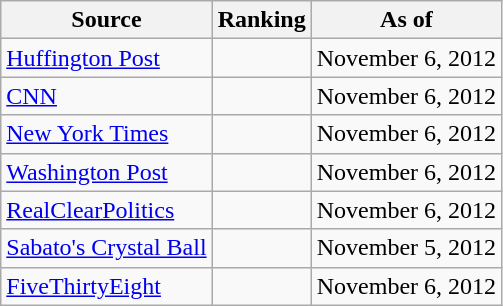<table class="wikitable" style="text-align:center">
<tr>
<th>Source</th>
<th>Ranking</th>
<th>As of</th>
</tr>
<tr>
<td align="left"><a href='#'>Huffington Post</a></td>
<td></td>
<td>November 6, 2012</td>
</tr>
<tr>
<td align="left"><a href='#'>CNN</a></td>
<td></td>
<td>November 6, 2012</td>
</tr>
<tr>
<td align=left><a href='#'>New York Times</a></td>
<td></td>
<td>November 6, 2012</td>
</tr>
<tr>
<td align="left"><a href='#'>Washington Post</a></td>
<td></td>
<td>November 6, 2012</td>
</tr>
<tr>
<td align="left"><a href='#'>RealClearPolitics</a></td>
<td></td>
<td>November 6, 2012</td>
</tr>
<tr>
<td align="left"><a href='#'>Sabato's Crystal Ball</a></td>
<td></td>
<td>November 5, 2012</td>
</tr>
<tr>
<td align="left"><a href='#'>FiveThirtyEight</a></td>
<td></td>
<td>November 6, 2012</td>
</tr>
</table>
